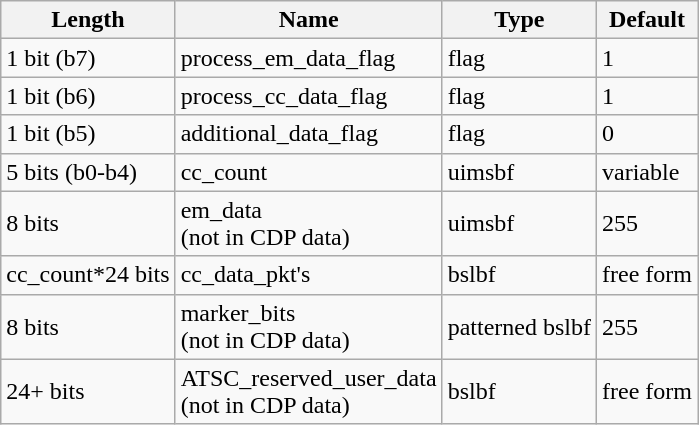<table class="wikitable">
<tr>
<th>Length</th>
<th>Name</th>
<th>Type</th>
<th>Default</th>
</tr>
<tr>
<td>1 bit (b7)</td>
<td>process_em_data_flag</td>
<td>flag</td>
<td>1</td>
</tr>
<tr>
<td>1 bit (b6)</td>
<td>process_cc_data_flag</td>
<td>flag</td>
<td>1</td>
</tr>
<tr>
<td>1 bit (b5)</td>
<td>additional_data_flag</td>
<td>flag</td>
<td>0</td>
</tr>
<tr>
<td>5 bits (b0-b4)</td>
<td>cc_count</td>
<td>uimsbf</td>
<td>variable</td>
</tr>
<tr>
<td>8 bits</td>
<td>em_data<br>(not in CDP data)</td>
<td>uimsbf</td>
<td>255</td>
</tr>
<tr>
<td>cc_count*24 bits</td>
<td>cc_data_pkt's</td>
<td>bslbf</td>
<td>free form</td>
</tr>
<tr>
<td>8 bits</td>
<td>marker_bits<br>(not in CDP data)</td>
<td>patterned bslbf</td>
<td>255</td>
</tr>
<tr>
<td>24+ bits</td>
<td>ATSC_reserved_user_data<br>(not in CDP data)</td>
<td>bslbf</td>
<td>free form</td>
</tr>
</table>
